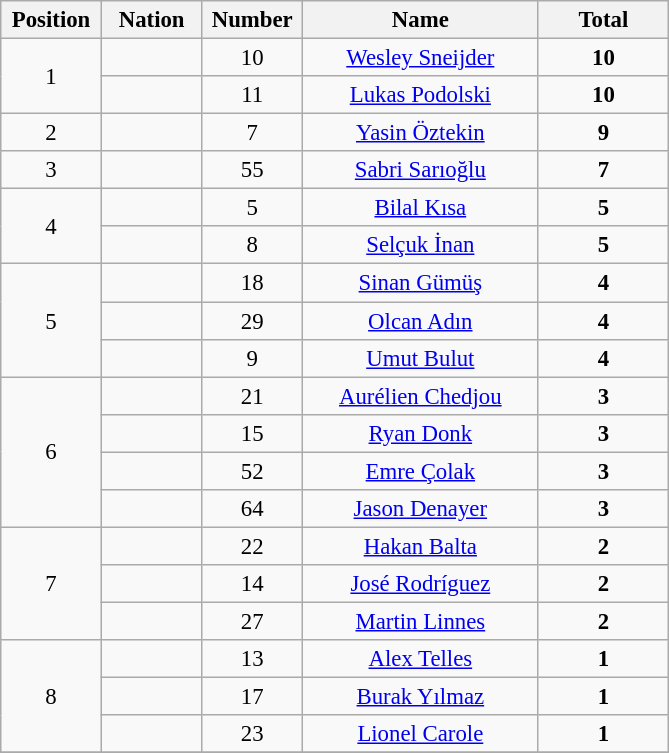<table class="wikitable" style="font-size: 95%; text-align: center;">
<tr>
<th width=60>Position</th>
<th width=60>Nation</th>
<th width=60>Number</th>
<th width=150>Name</th>
<th width=80>Total</th>
</tr>
<tr>
<td rowspan=2>1</td>
<td></td>
<td>10</td>
<td><a href='#'>Wesley Sneijder</a></td>
<td><strong>10</strong></td>
</tr>
<tr>
<td></td>
<td>11</td>
<td><a href='#'>Lukas Podolski</a></td>
<td><strong>10</strong></td>
</tr>
<tr>
<td>2</td>
<td></td>
<td>7</td>
<td><a href='#'>Yasin Öztekin</a></td>
<td><strong>9</strong></td>
</tr>
<tr>
<td>3</td>
<td></td>
<td>55</td>
<td><a href='#'>Sabri Sarıoğlu</a></td>
<td><strong>7</strong></td>
</tr>
<tr>
<td rowspan=2>4</td>
<td></td>
<td>5</td>
<td><a href='#'>Bilal Kısa</a></td>
<td><strong>5</strong></td>
</tr>
<tr>
<td></td>
<td>8</td>
<td><a href='#'>Selçuk İnan</a></td>
<td><strong>5</strong></td>
</tr>
<tr>
<td rowspan=3>5</td>
<td></td>
<td>18</td>
<td><a href='#'>Sinan Gümüş</a></td>
<td><strong>4</strong></td>
</tr>
<tr>
<td></td>
<td>29</td>
<td><a href='#'>Olcan Adın</a></td>
<td><strong>4</strong></td>
</tr>
<tr>
<td></td>
<td>9</td>
<td><a href='#'>Umut Bulut</a></td>
<td><strong>4</strong></td>
</tr>
<tr>
<td rowspan=4>6</td>
<td></td>
<td>21</td>
<td><a href='#'>Aurélien Chedjou</a></td>
<td><strong>3</strong></td>
</tr>
<tr>
<td></td>
<td>15</td>
<td><a href='#'>Ryan Donk</a></td>
<td><strong>3</strong></td>
</tr>
<tr>
<td></td>
<td>52</td>
<td><a href='#'>Emre Çolak</a></td>
<td><strong>3</strong></td>
</tr>
<tr>
<td></td>
<td>64</td>
<td><a href='#'>Jason Denayer</a></td>
<td><strong>3</strong></td>
</tr>
<tr>
<td rowspan=3>7</td>
<td></td>
<td>22</td>
<td><a href='#'>Hakan Balta</a></td>
<td><strong>2</strong></td>
</tr>
<tr>
<td></td>
<td>14</td>
<td><a href='#'>José Rodríguez</a></td>
<td><strong>2</strong></td>
</tr>
<tr>
<td></td>
<td>27</td>
<td><a href='#'>Martin Linnes</a></td>
<td><strong>2</strong></td>
</tr>
<tr>
<td rowspan=3>8</td>
<td></td>
<td>13</td>
<td><a href='#'>Alex Telles</a></td>
<td><strong>1</strong></td>
</tr>
<tr>
<td></td>
<td>17</td>
<td><a href='#'>Burak Yılmaz</a></td>
<td><strong>1</strong></td>
</tr>
<tr>
<td></td>
<td>23</td>
<td><a href='#'>Lionel Carole</a></td>
<td><strong>1</strong></td>
</tr>
<tr>
</tr>
</table>
